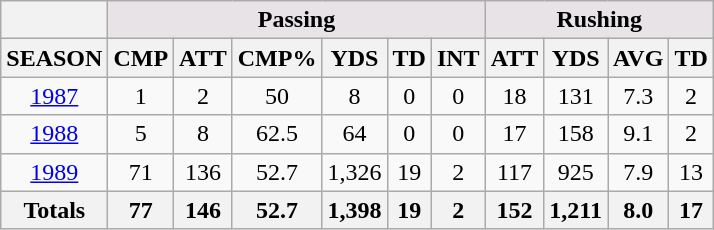<table class=wikitable style="text-align:center">
<tr>
<th></th>
<th colspan="6" style="background:#e7e3e7;">Passing</th>
<th colspan="4" style="background:#e7e3e7;">Rushing</th>
</tr>
<tr>
<th>SEASON</th>
<th>CMP</th>
<th>ATT</th>
<th>CMP%</th>
<th>YDS</th>
<th>TD</th>
<th>INT</th>
<th>ATT</th>
<th>YDS</th>
<th>AVG</th>
<th>TD</th>
</tr>
<tr>
<td><a href='#'>1987</a></td>
<td>1</td>
<td>2</td>
<td>50</td>
<td>8</td>
<td>0</td>
<td>0</td>
<td>18</td>
<td>131</td>
<td>7.3</td>
<td>2</td>
</tr>
<tr>
<td><a href='#'>1988</a></td>
<td>5</td>
<td>8</td>
<td>62.5</td>
<td>64</td>
<td>0</td>
<td>0</td>
<td>17</td>
<td>158</td>
<td>9.1</td>
<td>2</td>
</tr>
<tr>
<td><a href='#'>1989</a></td>
<td>71</td>
<td>136</td>
<td>52.7</td>
<td>1,326</td>
<td>19</td>
<td>2</td>
<td>117</td>
<td>925</td>
<td>7.9</td>
<td>13</td>
</tr>
<tr>
<th>Totals</th>
<th>77</th>
<th>146</th>
<th>52.7</th>
<th>1,398</th>
<th>19</th>
<th>2</th>
<th>152</th>
<th>1,211</th>
<th>8.0</th>
<th>17</th>
</tr>
</table>
